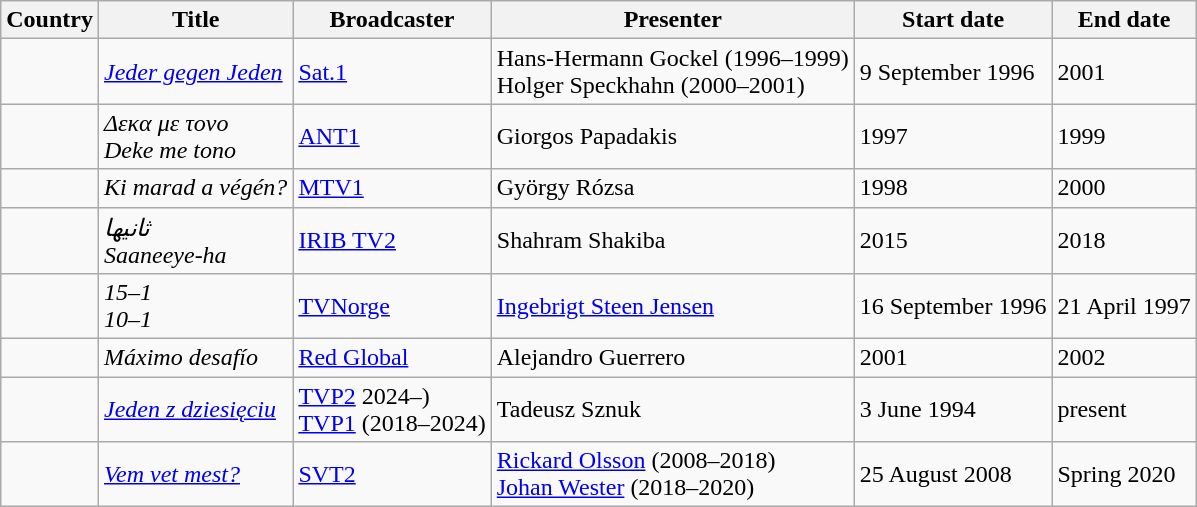<table class="wikitable">
<tr>
<th>Country</th>
<th>Title</th>
<th>Broadcaster</th>
<th>Presenter</th>
<th>Start date</th>
<th>End date</th>
</tr>
<tr>
<td></td>
<td><em><a href='#'>Jeder gegen Jeden</a></em></td>
<td><a href='#'>Sat.1</a></td>
<td>Hans-Hermann Gockel (1996–1999)<br>Holger Speckhahn (2000–2001)</td>
<td>9 September 1996</td>
<td>2001</td>
</tr>
<tr>
<td></td>
<td><em>Δεκα με τονο</em><br><em>Deke me tono</em></td>
<td><a href='#'>ANT1</a></td>
<td>Giorgos Papadakis</td>
<td>1997</td>
<td>1999</td>
</tr>
<tr>
<td></td>
<td><em>Ki marad a végén?</em></td>
<td><a href='#'>MTV1</a></td>
<td>György Rózsa</td>
<td>1998</td>
<td>2000</td>
</tr>
<tr>
<td></td>
<td><em>ثانیها</em><br><em>Saaneeye-ha</em></td>
<td><a href='#'>IRIB TV2</a></td>
<td>Shahram Shakiba</td>
<td>2015</td>
<td>2018</td>
</tr>
<tr>
<td></td>
<td><em>15–1</em><br><em>10–1</em></td>
<td><a href='#'>TVNorge</a></td>
<td><a href='#'>Ingebrigt Steen Jensen</a></td>
<td>16 September 1996</td>
<td>21 April 1997</td>
</tr>
<tr>
<td></td>
<td><em>Máximo desafío</em></td>
<td><a href='#'>Red Global</a></td>
<td>Alejandro Guerrero</td>
<td>2001</td>
<td>2002</td>
</tr>
<tr>
<td></td>
<td><em><a href='#'>Jeden z dziesięciu</a></em></td>
<td><a href='#'>TVP2</a>  2024–)<br><a href='#'>TVP1</a> (2018–2024)</td>
<td>Tadeusz Sznuk</td>
<td>3 June 1994</td>
<td>present</td>
</tr>
<tr>
<td></td>
<td><em><a href='#'>Vem vet mest?</a></em></td>
<td><a href='#'>SVT2</a></td>
<td><a href='#'>Rickard Olsson</a> (2008–2018)<br><a href='#'>Johan Wester</a> (2018–2020)</td>
<td>25 August 2008</td>
<td>Spring 2020</td>
</tr>
</table>
